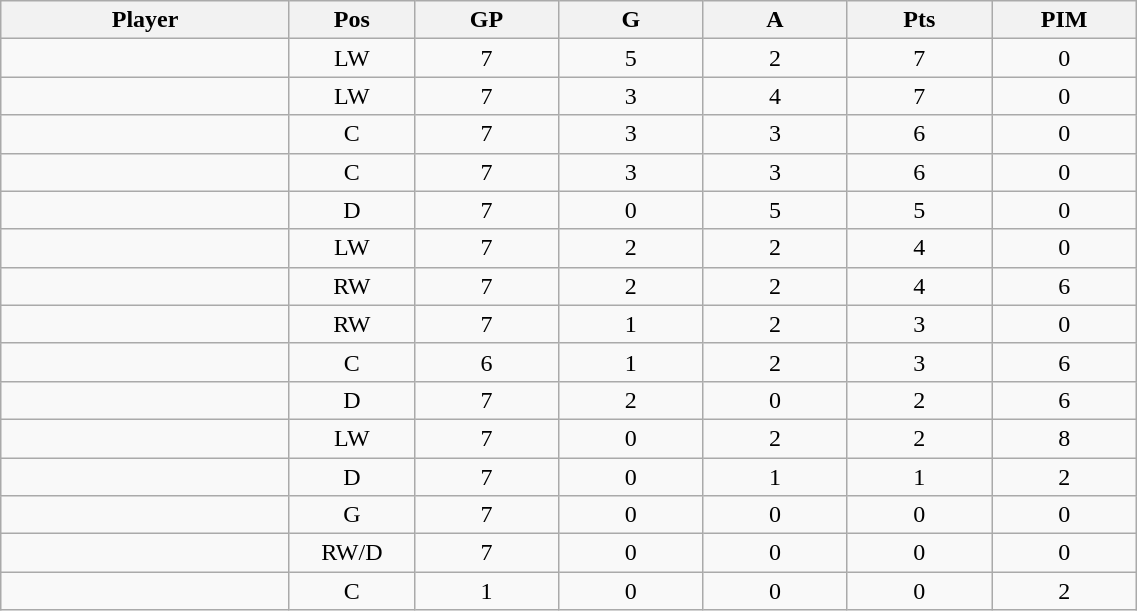<table class="wikitable sortable" width="60%">
<tr ALIGN="center">
<th bgcolor="#DDDDFF" width="10%">Player</th>
<th bgcolor="#DDDDFF" width="3%" title="Position">Pos</th>
<th bgcolor="#DDDDFF" width="5%" title="Games played">GP</th>
<th bgcolor="#DDDDFF" width="5%" title="Goals">G</th>
<th bgcolor="#DDDDFF" width="5%" title="Assists">A</th>
<th bgcolor="#DDDDFF" width="5%" title="Points">Pts</th>
<th bgcolor="#DDDDFF" width="5%" title="Penalties in Minutes">PIM</th>
</tr>
<tr align="center">
<td align="right"></td>
<td>LW</td>
<td>7</td>
<td>5</td>
<td>2</td>
<td>7</td>
<td>0</td>
</tr>
<tr align="center">
<td align="right"></td>
<td>LW</td>
<td>7</td>
<td>3</td>
<td>4</td>
<td>7</td>
<td>0</td>
</tr>
<tr align="center">
<td align="right"></td>
<td>C</td>
<td>7</td>
<td>3</td>
<td>3</td>
<td>6</td>
<td>0</td>
</tr>
<tr align="center">
<td align="right"></td>
<td>C</td>
<td>7</td>
<td>3</td>
<td>3</td>
<td>6</td>
<td>0</td>
</tr>
<tr align="center">
<td align="right"></td>
<td>D</td>
<td>7</td>
<td>0</td>
<td>5</td>
<td>5</td>
<td>0</td>
</tr>
<tr align="center">
<td align="right"></td>
<td>LW</td>
<td>7</td>
<td>2</td>
<td>2</td>
<td>4</td>
<td>0</td>
</tr>
<tr align="center">
<td align="right"></td>
<td>RW</td>
<td>7</td>
<td>2</td>
<td>2</td>
<td>4</td>
<td>6</td>
</tr>
<tr align="center">
<td align="right"></td>
<td>RW</td>
<td>7</td>
<td>1</td>
<td>2</td>
<td>3</td>
<td>0</td>
</tr>
<tr align="center">
<td align="right"></td>
<td>C</td>
<td>6</td>
<td>1</td>
<td>2</td>
<td>3</td>
<td>6</td>
</tr>
<tr align="center">
<td align="right"></td>
<td>D</td>
<td>7</td>
<td>2</td>
<td>0</td>
<td>2</td>
<td>6</td>
</tr>
<tr align="center">
<td align="right"></td>
<td>LW</td>
<td>7</td>
<td>0</td>
<td>2</td>
<td>2</td>
<td>8</td>
</tr>
<tr align="center">
<td align="right"></td>
<td>D</td>
<td>7</td>
<td>0</td>
<td>1</td>
<td>1</td>
<td>2</td>
</tr>
<tr align="center">
<td align="right"></td>
<td>G</td>
<td>7</td>
<td>0</td>
<td>0</td>
<td>0</td>
<td>0</td>
</tr>
<tr align="center">
<td align="right"></td>
<td>RW/D</td>
<td>7</td>
<td>0</td>
<td>0</td>
<td>0</td>
<td>0</td>
</tr>
<tr align="center">
<td align="right"></td>
<td>C</td>
<td>1</td>
<td>0</td>
<td>0</td>
<td>0</td>
<td>2</td>
</tr>
</table>
